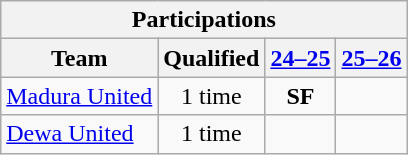<table class="wikitable">
<tr>
<th colspan=4>Participations</th>
</tr>
<tr>
<th>Team</th>
<th>Qualified</th>
<th><a href='#'>24–25</a></th>
<th><a href='#'>25–26</a></th>
</tr>
<tr align=center>
<td align=left><a href='#'>Madura United</a></td>
<td>1 time</td>
<td><strong>SF</strong></td>
<td></td>
</tr>
<tr align=center>
<td align=left><a href='#'>Dewa United</a></td>
<td>1 time</td>
<td></td>
<td></td>
</tr>
</table>
